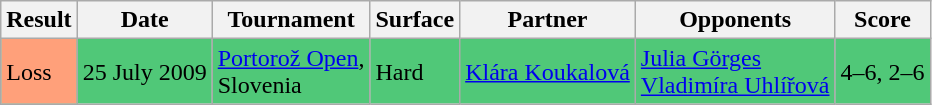<table class="sortable wikitable">
<tr>
<th>Result</th>
<th>Date</th>
<th>Tournament</th>
<th>Surface</th>
<th>Partner</th>
<th>Opponents</th>
<th>Score</th>
</tr>
<tr bgcolor="#50C878">
<td style="background:#ffa07a;">Loss</td>
<td>25 July 2009</td>
<td><a href='#'>Portorož Open</a>, <br>Slovenia</td>
<td>Hard</td>
<td> <a href='#'>Klára Koukalová</a></td>
<td> <a href='#'>Julia Görges</a> <br>  <a href='#'>Vladimíra Uhlířová</a></td>
<td>4–6, 2–6</td>
</tr>
</table>
